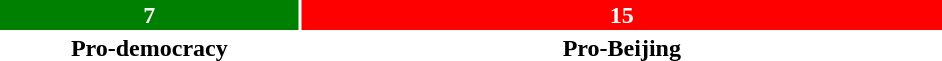<table style="width:50%; text-align:center;">
<tr style="color:white;">
<td style="background:green; width:31.8%;"><strong>7</strong></td>
<td style="background:red; width:68.2%;"><strong>15</strong></td>
</tr>
<tr>
<td><span><strong>Pro-democracy</strong></span></td>
<td><span><strong>Pro-Beijing</strong></span></td>
</tr>
</table>
